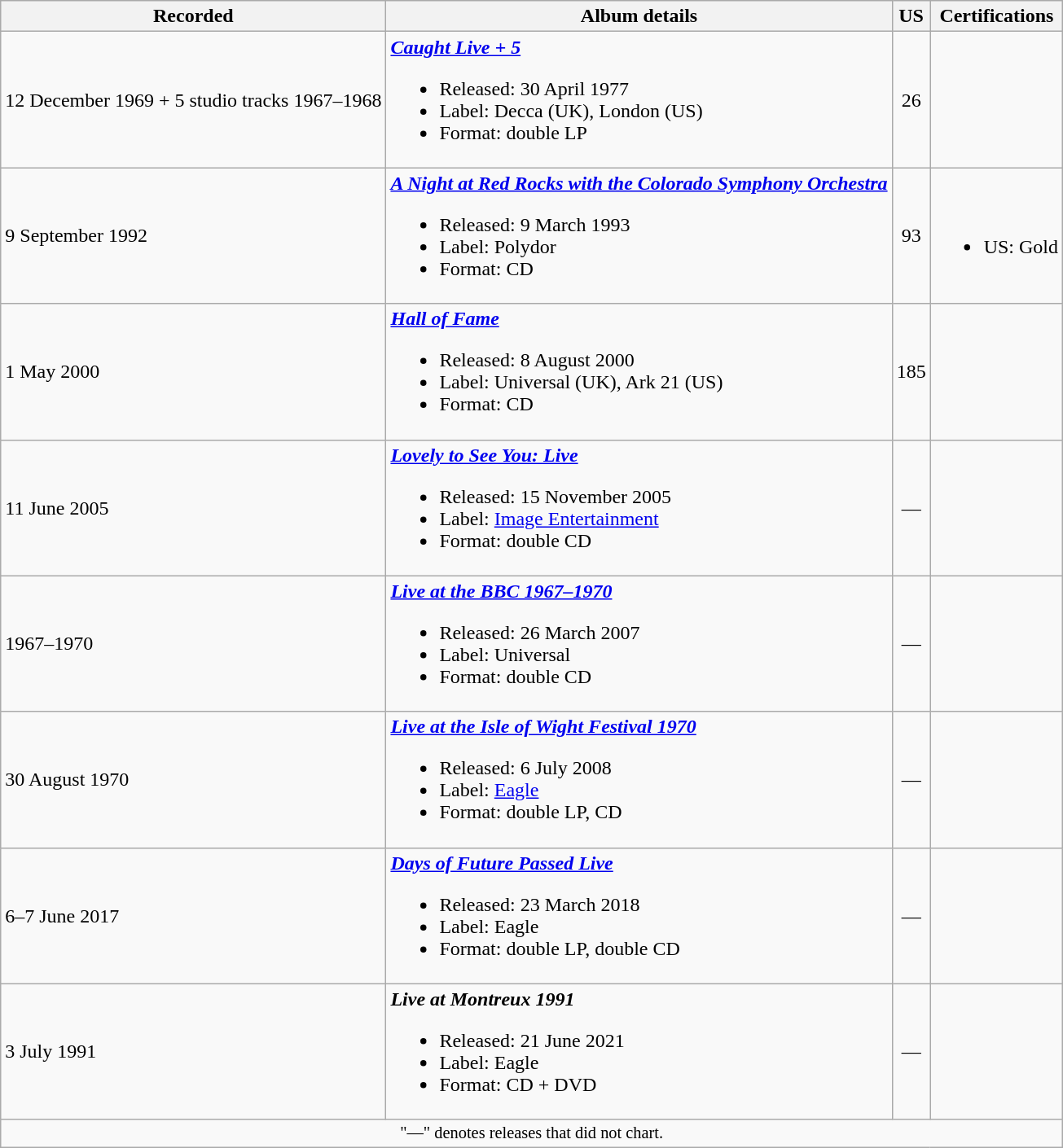<table class="wikitable">
<tr>
<th scope="col">Recorded</th>
<th scope="col">Album details</th>
<th scope="col">US<br></th>
<th scope="col">Certifications</th>
</tr>
<tr>
<td>12 December 1969 + 5 studio tracks 1967–1968</td>
<td><strong><em><a href='#'>Caught Live + 5</a></em></strong><br><ul><li>Released: 30 April 1977</li><li>Label: Decca (UK), London (US)</li><li>Format: double LP</li></ul></td>
<td style="text-align:center">26</td>
<td></td>
</tr>
<tr>
<td>9 September 1992</td>
<td><strong><em><a href='#'>A Night at Red Rocks with the Colorado Symphony Orchestra</a></em></strong><br><ul><li>Released: 9 March 1993</li><li>Label: Polydor</li><li>Format: CD</li></ul></td>
<td style="text-align:center">93</td>
<td><br><ul><li>US: Gold</li></ul></td>
</tr>
<tr>
<td>1 May 2000</td>
<td><strong><em><a href='#'>Hall of Fame</a></em></strong><br><ul><li>Released: 8 August 2000</li><li>Label: Universal (UK), Ark 21 (US)</li><li>Format: CD</li></ul></td>
<td style="text-align:center">185</td>
<td></td>
</tr>
<tr>
<td>11 June 2005</td>
<td><strong><em><a href='#'>Lovely to See You: Live</a></em></strong><br><ul><li>Released: 15 November 2005</li><li>Label: <a href='#'>Image Entertainment</a></li><li>Format: double CD</li></ul></td>
<td style="text-align:center">—</td>
<td></td>
</tr>
<tr>
<td>1967–1970</td>
<td><strong><em><a href='#'>Live at the BBC 1967–1970</a></em></strong><br><ul><li>Released: 26 March 2007</li><li>Label: Universal</li><li>Format: double CD</li></ul></td>
<td style="text-align:center">—</td>
<td></td>
</tr>
<tr>
<td>30 August 1970</td>
<td><strong><em><a href='#'>Live at the Isle of Wight Festival 1970</a></em></strong><br><ul><li>Released: 6 July 2008</li><li>Label: <a href='#'>Eagle</a></li><li>Format: double LP, CD</li></ul></td>
<td style="text-align:center">—</td>
<td></td>
</tr>
<tr>
<td>6–7 June 2017</td>
<td><strong><em><a href='#'>Days of Future Passed Live</a></em></strong><br><ul><li>Released: 23 March 2018</li><li>Label: Eagle</li><li>Format: double LP, double CD</li></ul></td>
<td style="text-align:center">—</td>
<td></td>
</tr>
<tr>
<td>3 July 1991</td>
<td><strong><em>Live at Montreux 1991</em></strong><br><ul><li>Released: 21 June 2021</li><li>Label: Eagle</li><li>Format: CD + DVD</li></ul></td>
<td style="text-align:center">—</td>
<td></td>
</tr>
<tr>
<td colspan="4" style="text-align:center; font-size:85%">"—" denotes releases that did not chart.</td>
</tr>
</table>
